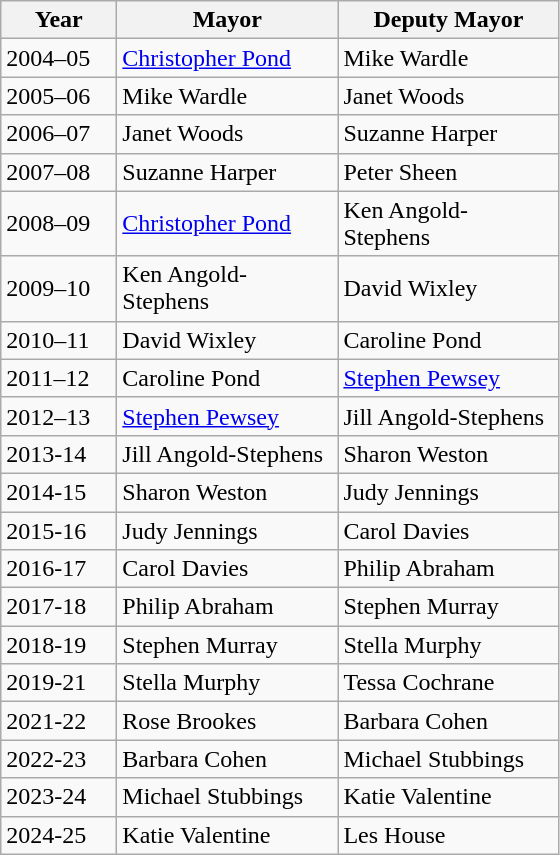<table class="wikitable">
<tr>
<th scope="col" width="70">Year</th>
<th scope="col" width="140">Mayor</th>
<th scope="col" width="140">Deputy Mayor</th>
</tr>
<tr>
<td>2004–05</td>
<td><a href='#'>Christopher Pond</a></td>
<td>Mike Wardle</td>
</tr>
<tr>
<td>2005–06</td>
<td>Mike Wardle</td>
<td>Janet Woods</td>
</tr>
<tr>
<td>2006–07</td>
<td>Janet Woods</td>
<td>Suzanne Harper</td>
</tr>
<tr>
<td>2007–08</td>
<td>Suzanne Harper</td>
<td>Peter Sheen</td>
</tr>
<tr>
<td>2008–09</td>
<td><a href='#'>Christopher Pond</a></td>
<td>Ken Angold-Stephens</td>
</tr>
<tr>
<td>2009–10</td>
<td>Ken Angold-Stephens</td>
<td>David Wixley</td>
</tr>
<tr>
<td>2010–11</td>
<td>David Wixley</td>
<td>Caroline Pond</td>
</tr>
<tr>
<td>2011–12</td>
<td>Caroline Pond</td>
<td><a href='#'>Stephen Pewsey</a></td>
</tr>
<tr>
<td>2012–13</td>
<td><a href='#'>Stephen Pewsey</a></td>
<td>Jill Angold-Stephens</td>
</tr>
<tr>
<td>2013-14</td>
<td>Jill Angold-Stephens</td>
<td>Sharon Weston</td>
</tr>
<tr>
<td>2014-15</td>
<td>Sharon Weston</td>
<td>Judy Jennings</td>
</tr>
<tr>
<td>2015-16</td>
<td>Judy Jennings</td>
<td>Carol Davies</td>
</tr>
<tr>
<td>2016-17</td>
<td>Carol Davies</td>
<td>Philip Abraham</td>
</tr>
<tr>
<td>2017-18</td>
<td>Philip Abraham</td>
<td>Stephen Murray</td>
</tr>
<tr>
<td>2018-19</td>
<td>Stephen Murray</td>
<td>Stella Murphy</td>
</tr>
<tr>
<td>2019-21</td>
<td>Stella Murphy</td>
<td>Tessa Cochrane</td>
</tr>
<tr>
<td>2021-22</td>
<td>Rose Brookes</td>
<td>Barbara Cohen</td>
</tr>
<tr>
<td>2022-23</td>
<td>Barbara Cohen</td>
<td>Michael Stubbings</td>
</tr>
<tr>
<td>2023-24</td>
<td>Michael Stubbings</td>
<td>Katie Valentine</td>
</tr>
<tr>
<td>2024-25</td>
<td>Katie Valentine</td>
<td>Les House</td>
</tr>
</table>
